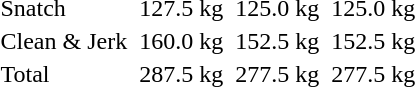<table>
<tr>
<td>Snatch</td>
<td></td>
<td>127.5 kg</td>
<td></td>
<td>125.0 kg</td>
<td></td>
<td>125.0 kg</td>
</tr>
<tr>
<td>Clean & Jerk</td>
<td></td>
<td>160.0 kg</td>
<td></td>
<td>152.5 kg</td>
<td></td>
<td>152.5 kg</td>
</tr>
<tr>
<td>Total</td>
<td></td>
<td>287.5 kg</td>
<td></td>
<td>277.5 kg</td>
<td></td>
<td>277.5 kg</td>
</tr>
</table>
